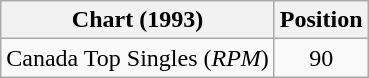<table class="wikitable sortable">
<tr>
<th>Chart (1993)</th>
<th>Position</th>
</tr>
<tr>
<td align="left">Canada Top Singles (<em>RPM</em>)</td>
<td align="center">90</td>
</tr>
</table>
